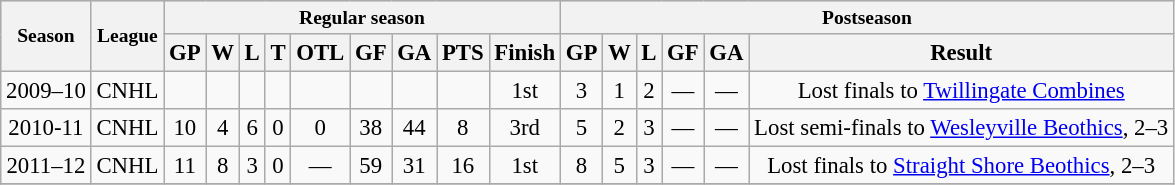<table class="wikitable plainrowheaders"  style="text-align: center; font-size: 95%">
<tr align="center" style="font-size: small; font-weight:bold; background-color:#dddddd; padding:5px;">
<th rowspan="2" scope="col">Season</th>
<th rowspan="2" scope="col">League</th>
<th colspan="9">Regular season</th>
<th colspan="9">Postseason</th>
</tr>
<tr>
<th scope="col">GP</th>
<th scope="col">W</th>
<th scope="col">L</th>
<th scope="col">T</th>
<th scope="col">OTL</th>
<th scope="col">GF</th>
<th scope="col">GA</th>
<th scope="col">PTS</th>
<th scope="col">Finish</th>
<th scope="col">GP</th>
<th scope="col">W</th>
<th scope="col">L</th>
<th scope="col">GF</th>
<th scope="col">GA</th>
<th scope="col">Result</th>
</tr>
<tr>
<td scope="row">2009–10</td>
<td>CNHL</td>
<td></td>
<td></td>
<td></td>
<td></td>
<td></td>
<td></td>
<td></td>
<td></td>
<td>1st</td>
<td>3</td>
<td>1</td>
<td>2</td>
<td>—</td>
<td>—</td>
<td>Lost finals to <a href='#'>Twillingate Combines</a></td>
</tr>
<tr>
<td scope="row">2010-11</td>
<td>CNHL</td>
<td>10</td>
<td>4</td>
<td>6</td>
<td>0</td>
<td>0</td>
<td>38</td>
<td>44</td>
<td>8</td>
<td>3rd</td>
<td>5</td>
<td>2</td>
<td>3</td>
<td>—</td>
<td>—</td>
<td>Lost semi-finals to <a href='#'>Wesleyville Beothics</a>, 2–3</td>
</tr>
<tr>
<td scope="row">2011–12</td>
<td>CNHL</td>
<td>11</td>
<td>8</td>
<td>3</td>
<td>0</td>
<td>—</td>
<td>59</td>
<td>31</td>
<td>16</td>
<td>1st</td>
<td>8</td>
<td>5</td>
<td>3</td>
<td>—</td>
<td>—</td>
<td>Lost finals to <a href='#'>Straight Shore Beothics</a>, 2–3</td>
</tr>
<tr>
</tr>
</table>
